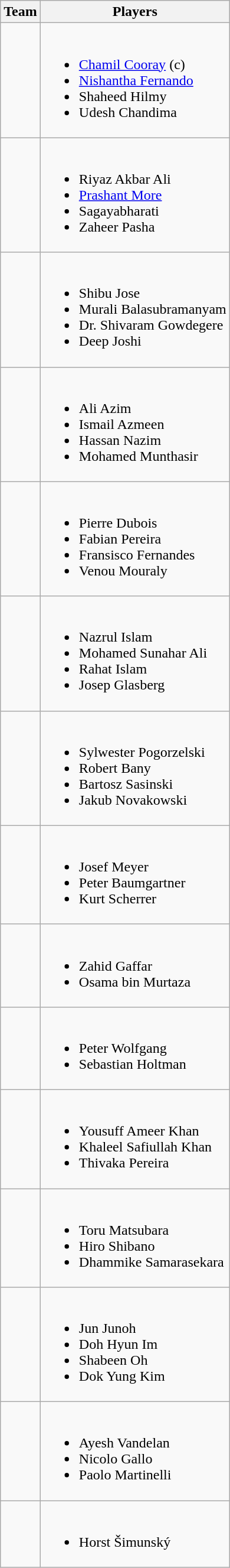<table class="wikitable">
<tr>
<th>Team</th>
<th>Players</th>
</tr>
<tr>
<td></td>
<td><br><ul><li><a href='#'>Chamil Cooray</a> (c)</li><li><a href='#'>Nishantha Fernando</a></li><li>Shaheed Hilmy</li><li>Udesh Chandima</li></ul></td>
</tr>
<tr>
<td></td>
<td><br><ul><li>Riyaz Akbar Ali</li><li><a href='#'>Prashant More</a></li><li>Sagayabharati</li><li>Zaheer Pasha</li></ul></td>
</tr>
<tr>
<td></td>
<td><br><ul><li>Shibu Jose</li><li>Murali Balasubramanyam</li><li>Dr. Shivaram Gowdegere</li><li>Deep Joshi</li></ul></td>
</tr>
<tr>
<td></td>
<td><br><ul><li>Ali Azim</li><li>Ismail Azmeen</li><li>Hassan Nazim</li><li>Mohamed Munthasir</li></ul></td>
</tr>
<tr>
<td></td>
<td><br><ul><li>Pierre Dubois</li><li>Fabian Pereira</li><li>Fransisco Fernandes</li><li>Venou Mouraly</li></ul></td>
</tr>
<tr>
<td></td>
<td><br><ul><li>Nazrul Islam</li><li>Mohamed Sunahar Ali</li><li>Rahat Islam</li><li>Josep Glasberg</li></ul></td>
</tr>
<tr>
<td></td>
<td><br><ul><li>Sylwester Pogorzelski</li><li>Robert Bany</li><li>Bartosz Sasinski</li><li>Jakub Novakowski</li></ul></td>
</tr>
<tr>
<td></td>
<td><br><ul><li>Josef Meyer</li><li>Peter Baumgartner</li><li>Kurt Scherrer</li></ul></td>
</tr>
<tr>
<td></td>
<td><br><ul><li>Zahid Gaffar</li><li>Osama bin Murtaza</li></ul></td>
</tr>
<tr>
<td></td>
<td><br><ul><li>Peter Wolfgang</li><li>Sebastian Holtman</li></ul></td>
</tr>
<tr>
<td></td>
<td><br><ul><li>Yousuff Ameer Khan</li><li>Khaleel Safiullah Khan</li><li>Thivaka Pereira</li></ul></td>
</tr>
<tr>
<td></td>
<td><br><ul><li>Toru Matsubara</li><li>Hiro Shibano</li><li>Dhammike Samarasekara</li></ul></td>
</tr>
<tr>
<td></td>
<td><br><ul><li>Jun Junoh</li><li>Doh Hyun Im</li><li>Shabeen Oh</li><li>Dok Yung Kim</li></ul></td>
</tr>
<tr>
<td></td>
<td><br><ul><li>Ayesh Vandelan</li><li>Nicolo Gallo</li><li>Paolo Martinelli</li></ul></td>
</tr>
<tr>
<td></td>
<td><br><ul><li>Horst Šimunský</li></ul></td>
</tr>
</table>
